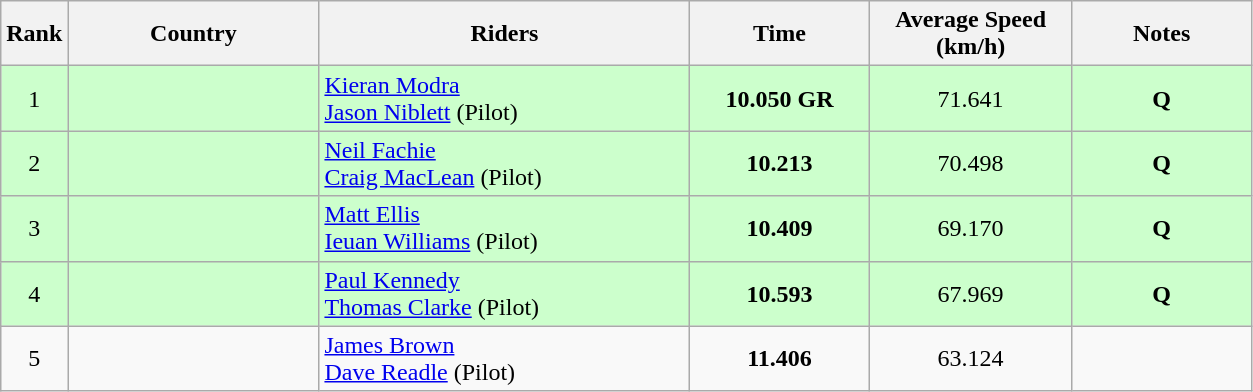<table class="wikitable" style="text-align:center;">
<tr>
<th>Rank</th>
<th style="width:10em;">Country</th>
<th style="width:15em;">Riders</th>
<th style="width:7em;">Time</th>
<th style="width:8em;">Average Speed (km/h)</th>
<th style="width:7em;">Notes</th>
</tr>
<tr bgcolor=ccffcc>
<td>1</td>
<td align=left></td>
<td align=left><a href='#'>Kieran Modra</a><br><a href='#'>Jason Niblett</a> (Pilot)</td>
<td><strong>10.050 GR</strong></td>
<td>71.641</td>
<td><strong>Q</strong></td>
</tr>
<tr bgcolor=ccffcc>
<td>2</td>
<td align=left></td>
<td align=left><a href='#'>Neil Fachie</a><br><a href='#'>Craig MacLean</a> (Pilot)</td>
<td><strong>10.213</strong></td>
<td>70.498</td>
<td><strong>Q</strong></td>
</tr>
<tr bgcolor=ccffcc>
<td>3</td>
<td align=left></td>
<td align=left><a href='#'>Matt Ellis</a><br><a href='#'>Ieuan Williams</a> (Pilot)</td>
<td><strong>10.409</strong></td>
<td>69.170</td>
<td><strong>Q</strong></td>
</tr>
<tr bgcolor=ccffcc>
<td>4</td>
<td align=left></td>
<td align=left><a href='#'>Paul Kennedy</a><br><a href='#'>Thomas Clarke</a> (Pilot)</td>
<td><strong>10.593</strong></td>
<td>67.969</td>
<td><strong>Q</strong></td>
</tr>
<tr>
<td>5</td>
<td align=left></td>
<td align=left><a href='#'>James Brown</a><br><a href='#'>Dave Readle</a> (Pilot)</td>
<td><strong>11.406</strong></td>
<td>63.124</td>
<td></td>
</tr>
</table>
